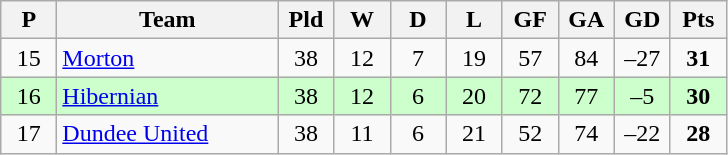<table class="wikitable" style="text-align: center;">
<tr>
<th width=30>P</th>
<th width=140>Team</th>
<th width=30>Pld</th>
<th width=30>W</th>
<th width=30>D</th>
<th width=30>L</th>
<th width=30>GF</th>
<th width=30>GA</th>
<th width=30>GD</th>
<th width=30>Pts</th>
</tr>
<tr>
<td>15</td>
<td align=left><a href='#'>Morton</a></td>
<td>38</td>
<td>12</td>
<td>7</td>
<td>19</td>
<td>57</td>
<td>84</td>
<td>–27</td>
<td><strong>31</strong></td>
</tr>
<tr style="background:#ccffcc;">
<td>16</td>
<td align=left><a href='#'>Hibernian</a></td>
<td>38</td>
<td>12</td>
<td>6</td>
<td>20</td>
<td>72</td>
<td>77</td>
<td>–5</td>
<td><strong>30</strong></td>
</tr>
<tr>
<td>17</td>
<td align=left><a href='#'>Dundee United</a></td>
<td>38</td>
<td>11</td>
<td>6</td>
<td>21</td>
<td>52</td>
<td>74</td>
<td>–22</td>
<td><strong>28</strong></td>
</tr>
</table>
